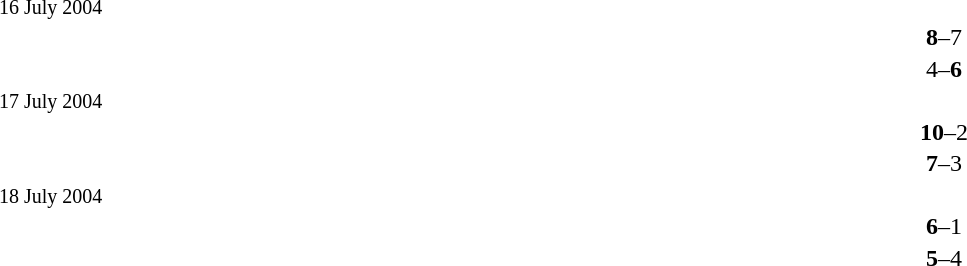<table width=100% cellspacing=1>
<tr>
<th width=40%></th>
<th width=20%></th>
<th></th>
</tr>
<tr>
<td><small>16 July 2004</small></td>
</tr>
<tr>
<td align=right><strong></strong></td>
<td align=center><strong>8</strong>–7</td>
<td></td>
</tr>
<tr>
<td align=right></td>
<td align=center>4–<strong>6</strong></td>
<td><strong></strong></td>
</tr>
<tr>
<td><small>17 July 2004</small></td>
</tr>
<tr>
<td align=right><strong></strong></td>
<td align=center><strong>10</strong>–2</td>
<td></td>
</tr>
<tr>
<td align=right><strong></strong></td>
<td align=center><strong>7</strong>–3</td>
<td></td>
</tr>
<tr>
<td><small>18 July 2004</small></td>
</tr>
<tr>
<td align=right><strong></strong></td>
<td align=center><strong>6</strong>–1</td>
<td></td>
</tr>
<tr>
<td align=right><strong></strong></td>
<td align=center><strong>5</strong>–4</td>
<td></td>
</tr>
</table>
